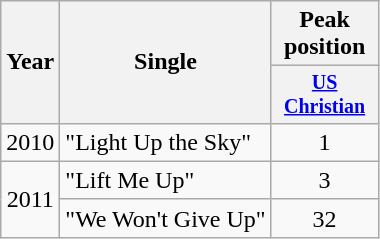<table class="wikitable" style="text-align:center;">
<tr>
<th rowspan="2">Year</th>
<th rowspan="2">Single</th>
<th>Peak <br>position</th>
</tr>
<tr style="font-size:smaller;">
<th width="65"><a href='#'>US Christian</a></th>
</tr>
<tr>
<td>2010</td>
<td align="left">"Light Up the Sky"</td>
<td>1</td>
</tr>
<tr>
<td rowspan="2">2011</td>
<td align="left">"Lift Me Up"</td>
<td>3</td>
</tr>
<tr>
<td align="left">"We Won't Give Up"</td>
<td>32</td>
</tr>
</table>
